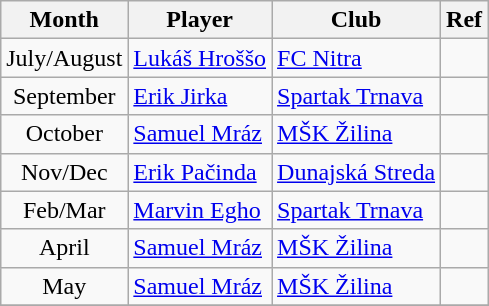<table class="wikitable sortable">
<tr>
<th>Month</th>
<th>Player</th>
<th>Club</th>
<th>Ref</th>
</tr>
<tr>
<td align="center">July/August</td>
<td> <a href='#'>Lukáš Hroššo</a></td>
<td><a href='#'>FC Nitra</a></td>
<td></td>
</tr>
<tr>
<td align="center">September</td>
<td> <a href='#'>Erik Jirka</a></td>
<td><a href='#'>Spartak Trnava</a></td>
<td></td>
</tr>
<tr>
<td align="center">October</td>
<td> <a href='#'>Samuel Mráz</a></td>
<td><a href='#'>MŠK Žilina</a></td>
<td></td>
</tr>
<tr>
<td align="center">Nov/Dec</td>
<td> <a href='#'>Erik Pačinda</a></td>
<td><a href='#'>Dunajská Streda</a></td>
<td></td>
</tr>
<tr>
<td align="center">Feb/Mar</td>
<td> <a href='#'>Marvin Egho</a></td>
<td><a href='#'>Spartak Trnava</a></td>
<td></td>
</tr>
<tr>
<td align="center">April</td>
<td> <a href='#'>Samuel Mráz</a></td>
<td><a href='#'>MŠK Žilina</a></td>
<td></td>
</tr>
<tr>
<td align="center">May</td>
<td> <a href='#'>Samuel Mráz</a></td>
<td><a href='#'>MŠK Žilina</a></td>
<td></td>
</tr>
<tr>
</tr>
</table>
